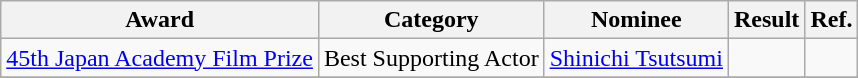<table class="wikitable">
<tr>
<th>Award</th>
<th>Category</th>
<th>Nominee</th>
<th>Result</th>
<th>Ref.</th>
</tr>
<tr>
<td><a href='#'>45th Japan Academy Film Prize</a></td>
<td>Best Supporting Actor</td>
<td><a href='#'>Shinichi Tsutsumi</a></td>
<td></td>
<td></td>
</tr>
<tr>
</tr>
</table>
